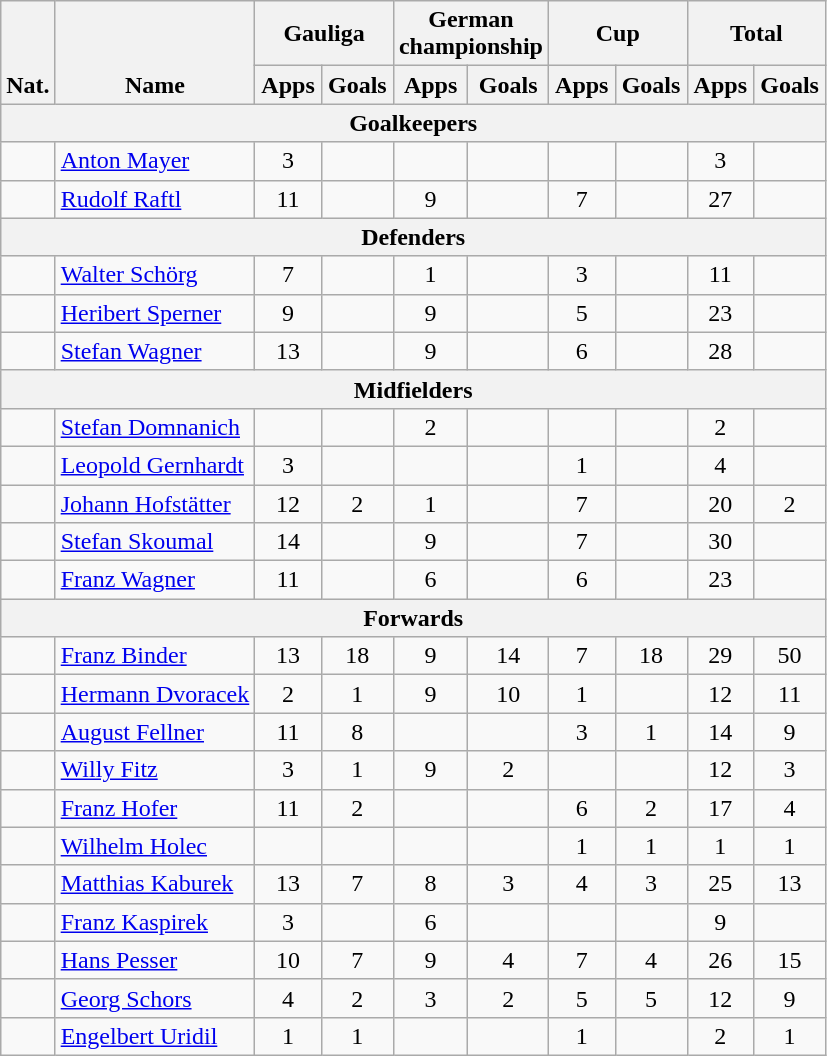<table class="wikitable" style="text-align:center">
<tr>
<th rowspan="2" valign="bottom">Nat.</th>
<th rowspan="2" valign="bottom">Name</th>
<th colspan="2" width="85">Gauliga</th>
<th colspan="2" width="85">German championship</th>
<th colspan="2" width="85">Cup</th>
<th colspan="2" width="85">Total</th>
</tr>
<tr>
<th>Apps</th>
<th>Goals</th>
<th>Apps</th>
<th>Goals</th>
<th>Apps</th>
<th>Goals</th>
<th>Apps</th>
<th>Goals</th>
</tr>
<tr>
<th colspan=20>Goalkeepers</th>
</tr>
<tr>
<td></td>
<td align="left"><a href='#'>Anton Mayer</a></td>
<td>3</td>
<td></td>
<td></td>
<td></td>
<td></td>
<td></td>
<td>3</td>
<td></td>
</tr>
<tr>
<td></td>
<td align="left"><a href='#'>Rudolf Raftl</a></td>
<td>11</td>
<td></td>
<td>9</td>
<td></td>
<td>7</td>
<td></td>
<td>27</td>
<td></td>
</tr>
<tr>
<th colspan=20>Defenders</th>
</tr>
<tr>
<td></td>
<td align="left"><a href='#'>Walter Schörg</a></td>
<td>7</td>
<td></td>
<td>1</td>
<td></td>
<td>3</td>
<td></td>
<td>11</td>
<td></td>
</tr>
<tr>
<td></td>
<td align="left"><a href='#'>Heribert Sperner</a></td>
<td>9</td>
<td></td>
<td>9</td>
<td></td>
<td>5</td>
<td></td>
<td>23</td>
<td></td>
</tr>
<tr>
<td></td>
<td align="left"><a href='#'>Stefan Wagner</a></td>
<td>13</td>
<td></td>
<td>9</td>
<td></td>
<td>6</td>
<td></td>
<td>28</td>
<td></td>
</tr>
<tr>
<th colspan=20>Midfielders</th>
</tr>
<tr>
<td></td>
<td align="left"><a href='#'>Stefan Domnanich</a></td>
<td></td>
<td></td>
<td>2</td>
<td></td>
<td></td>
<td></td>
<td>2</td>
<td></td>
</tr>
<tr>
<td></td>
<td align="left"><a href='#'>Leopold Gernhardt</a></td>
<td>3</td>
<td></td>
<td></td>
<td></td>
<td>1</td>
<td></td>
<td>4</td>
<td></td>
</tr>
<tr>
<td></td>
<td align="left"><a href='#'>Johann Hofstätter</a></td>
<td>12</td>
<td>2</td>
<td>1</td>
<td></td>
<td>7</td>
<td></td>
<td>20</td>
<td>2</td>
</tr>
<tr>
<td></td>
<td align="left"><a href='#'>Stefan Skoumal</a></td>
<td>14</td>
<td></td>
<td>9</td>
<td></td>
<td>7</td>
<td></td>
<td>30</td>
<td></td>
</tr>
<tr>
<td></td>
<td align="left"><a href='#'>Franz Wagner</a></td>
<td>11</td>
<td></td>
<td>6</td>
<td></td>
<td>6</td>
<td></td>
<td>23</td>
<td></td>
</tr>
<tr>
<th colspan=20>Forwards</th>
</tr>
<tr>
<td></td>
<td align="left"><a href='#'>Franz Binder</a></td>
<td>13</td>
<td>18</td>
<td>9</td>
<td>14</td>
<td>7</td>
<td>18</td>
<td>29</td>
<td>50</td>
</tr>
<tr>
<td></td>
<td align="left"><a href='#'>Hermann Dvoracek</a></td>
<td>2</td>
<td>1</td>
<td>9</td>
<td>10</td>
<td>1</td>
<td></td>
<td>12</td>
<td>11</td>
</tr>
<tr>
<td></td>
<td align="left"><a href='#'>August Fellner</a></td>
<td>11</td>
<td>8</td>
<td></td>
<td></td>
<td>3</td>
<td>1</td>
<td>14</td>
<td>9</td>
</tr>
<tr>
<td></td>
<td align="left"><a href='#'>Willy Fitz</a></td>
<td>3</td>
<td>1</td>
<td>9</td>
<td>2</td>
<td></td>
<td></td>
<td>12</td>
<td>3</td>
</tr>
<tr>
<td></td>
<td align="left"><a href='#'>Franz Hofer</a></td>
<td>11</td>
<td>2</td>
<td></td>
<td></td>
<td>6</td>
<td>2</td>
<td>17</td>
<td>4</td>
</tr>
<tr>
<td></td>
<td align="left"><a href='#'>Wilhelm Holec</a></td>
<td></td>
<td></td>
<td></td>
<td></td>
<td>1</td>
<td>1</td>
<td>1</td>
<td>1</td>
</tr>
<tr>
<td></td>
<td align="left"><a href='#'>Matthias Kaburek</a></td>
<td>13</td>
<td>7</td>
<td>8</td>
<td>3</td>
<td>4</td>
<td>3</td>
<td>25</td>
<td>13</td>
</tr>
<tr>
<td></td>
<td align="left"><a href='#'>Franz Kaspirek</a></td>
<td>3</td>
<td></td>
<td>6</td>
<td></td>
<td></td>
<td></td>
<td>9</td>
<td></td>
</tr>
<tr>
<td></td>
<td align="left"><a href='#'>Hans Pesser</a></td>
<td>10</td>
<td>7</td>
<td>9</td>
<td>4</td>
<td>7</td>
<td>4</td>
<td>26</td>
<td>15</td>
</tr>
<tr>
<td></td>
<td align="left"><a href='#'>Georg Schors</a></td>
<td>4</td>
<td>2</td>
<td>3</td>
<td>2</td>
<td>5</td>
<td>5</td>
<td>12</td>
<td>9</td>
</tr>
<tr>
<td></td>
<td align="left"><a href='#'>Engelbert Uridil</a></td>
<td>1</td>
<td>1</td>
<td></td>
<td></td>
<td>1</td>
<td></td>
<td>2</td>
<td>1</td>
</tr>
</table>
